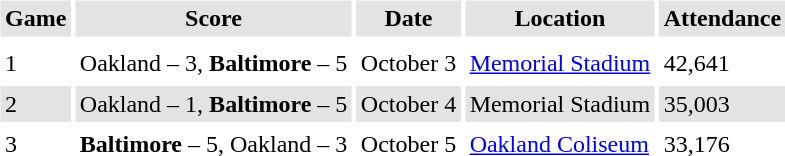<table border="0" cellspacing="3" cellpadding="3">
<tr style="background: #e3e3e3;">
<th>Game</th>
<th>Score</th>
<th>Date</th>
<th>Location</th>
<th>Attendance</th>
</tr>
<tr style="background: #e3e3e3;">
</tr>
<tr>
<td>1</td>
<td>Oakland – 3, <strong>Baltimore</strong> – 5</td>
<td>October 3</td>
<td><a href='#'>Memorial Stadium</a></td>
<td>42,641</td>
</tr>
<tr style="background: #e3e3e3;">
<td>2</td>
<td>Oakland – 1, <strong>Baltimore</strong> – 5</td>
<td>October 4</td>
<td>Memorial Stadium</td>
<td>35,003</td>
</tr>
<tr>
<td>3</td>
<td><strong>Baltimore</strong> – 5, Oakland – 3</td>
<td>October 5</td>
<td><a href='#'>Oakland Coliseum</a></td>
<td>33,176</td>
</tr>
</table>
